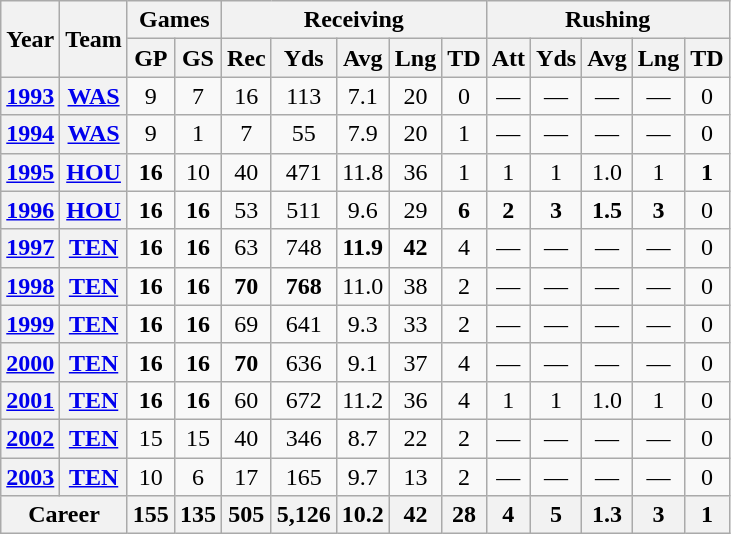<table class="wikitable" style="text-align:center;">
<tr>
<th rowspan="2">Year</th>
<th rowspan="2">Team</th>
<th colspan="2">Games</th>
<th colspan="5">Receiving</th>
<th colspan="5">Rushing</th>
</tr>
<tr>
<th>GP</th>
<th>GS</th>
<th>Rec</th>
<th>Yds</th>
<th>Avg</th>
<th>Lng</th>
<th>TD</th>
<th>Att</th>
<th>Yds</th>
<th>Avg</th>
<th>Lng</th>
<th>TD</th>
</tr>
<tr>
<th><a href='#'>1993</a></th>
<th><a href='#'>WAS</a></th>
<td>9</td>
<td>7</td>
<td>16</td>
<td>113</td>
<td>7.1</td>
<td>20</td>
<td>0</td>
<td>—</td>
<td>—</td>
<td>—</td>
<td>—</td>
<td>0</td>
</tr>
<tr>
<th><a href='#'>1994</a></th>
<th><a href='#'>WAS</a></th>
<td>9</td>
<td>1</td>
<td>7</td>
<td>55</td>
<td>7.9</td>
<td>20</td>
<td>1</td>
<td>—</td>
<td>—</td>
<td>—</td>
<td>—</td>
<td>0</td>
</tr>
<tr>
<th><a href='#'>1995</a></th>
<th><a href='#'>HOU</a></th>
<td><strong>16</strong></td>
<td>10</td>
<td>40</td>
<td>471</td>
<td>11.8</td>
<td>36</td>
<td>1</td>
<td>1</td>
<td>1</td>
<td>1.0</td>
<td>1</td>
<td><strong>1</strong></td>
</tr>
<tr>
<th><a href='#'>1996</a></th>
<th><a href='#'>HOU</a></th>
<td><strong>16</strong></td>
<td><strong>16</strong></td>
<td>53</td>
<td>511</td>
<td>9.6</td>
<td>29</td>
<td><strong>6</strong></td>
<td><strong>2</strong></td>
<td><strong>3</strong></td>
<td><strong>1.5</strong></td>
<td><strong>3</strong></td>
<td>0</td>
</tr>
<tr>
<th><a href='#'>1997</a></th>
<th><a href='#'>TEN</a></th>
<td><strong>16</strong></td>
<td><strong>16</strong></td>
<td>63</td>
<td>748</td>
<td><strong>11.9</strong></td>
<td><strong>42</strong></td>
<td>4</td>
<td>—</td>
<td>—</td>
<td>—</td>
<td>—</td>
<td>0</td>
</tr>
<tr>
<th><a href='#'>1998</a></th>
<th><a href='#'>TEN</a></th>
<td><strong>16</strong></td>
<td><strong>16</strong></td>
<td><strong>70</strong></td>
<td><strong>768</strong></td>
<td>11.0</td>
<td>38</td>
<td>2</td>
<td>—</td>
<td>—</td>
<td>—</td>
<td>—</td>
<td>0</td>
</tr>
<tr>
<th><a href='#'>1999</a></th>
<th><a href='#'>TEN</a></th>
<td><strong>16</strong></td>
<td><strong>16</strong></td>
<td>69</td>
<td>641</td>
<td>9.3</td>
<td>33</td>
<td>2</td>
<td>—</td>
<td>—</td>
<td>—</td>
<td>—</td>
<td>0</td>
</tr>
<tr>
<th><a href='#'>2000</a></th>
<th><a href='#'>TEN</a></th>
<td><strong>16</strong></td>
<td><strong>16</strong></td>
<td><strong>70</strong></td>
<td>636</td>
<td>9.1</td>
<td>37</td>
<td>4</td>
<td>—</td>
<td>—</td>
<td>—</td>
<td>—</td>
<td>0</td>
</tr>
<tr>
<th><a href='#'>2001</a></th>
<th><a href='#'>TEN</a></th>
<td><strong>16</strong></td>
<td><strong>16</strong></td>
<td>60</td>
<td>672</td>
<td>11.2</td>
<td>36</td>
<td>4</td>
<td>1</td>
<td>1</td>
<td>1.0</td>
<td>1</td>
<td>0</td>
</tr>
<tr>
<th><a href='#'>2002</a></th>
<th><a href='#'>TEN</a></th>
<td>15</td>
<td>15</td>
<td>40</td>
<td>346</td>
<td>8.7</td>
<td>22</td>
<td>2</td>
<td>—</td>
<td>—</td>
<td>—</td>
<td>—</td>
<td>0</td>
</tr>
<tr>
<th><a href='#'>2003</a></th>
<th><a href='#'>TEN</a></th>
<td>10</td>
<td>6</td>
<td>17</td>
<td>165</td>
<td>9.7</td>
<td>13</td>
<td>2</td>
<td>—</td>
<td>—</td>
<td>—</td>
<td>—</td>
<td>0</td>
</tr>
<tr>
<th colspan="2">Career</th>
<th>155</th>
<th>135</th>
<th>505</th>
<th>5,126</th>
<th>10.2</th>
<th>42</th>
<th>28</th>
<th>4</th>
<th>5</th>
<th>1.3</th>
<th>3</th>
<th>1</th>
</tr>
</table>
